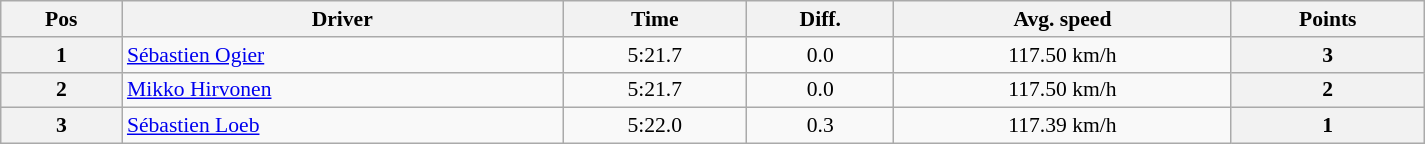<table class="wikitable" width=80% style="text-align: center; font-size: 90%; max-width: 950px;">
<tr>
<th>Pos</th>
<th>Driver</th>
<th>Time</th>
<th>Diff.</th>
<th>Avg. speed</th>
<th>Points</th>
</tr>
<tr>
<th>1</th>
<td align="left"> <a href='#'>Sébastien Ogier</a></td>
<td>5:21.7</td>
<td>0.0</td>
<td>117.50 km/h</td>
<th>3</th>
</tr>
<tr>
<th>2</th>
<td align="left"> <a href='#'>Mikko Hirvonen</a></td>
<td>5:21.7</td>
<td>0.0</td>
<td>117.50 km/h</td>
<th>2</th>
</tr>
<tr>
<th>3</th>
<td align="left"> <a href='#'>Sébastien Loeb</a></td>
<td>5:22.0</td>
<td>0.3</td>
<td>117.39 km/h</td>
<th>1</th>
</tr>
</table>
